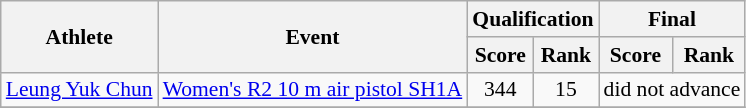<table class=wikitable style="font-size:90%">
<tr>
<th rowspan="2">Athlete</th>
<th rowspan="2">Event</th>
<th colspan="2">Qualification</th>
<th colspan="2">Final</th>
</tr>
<tr>
<th>Score</th>
<th>Rank</th>
<th>Score</th>
<th>Rank</th>
</tr>
<tr>
<td><a href='#'>Leung Yuk Chun</a></td>
<td><a href='#'>Women's R2 10 m air pistol SH1A</a></td>
<td align="center">344</td>
<td align="center">15</td>
<td align="center" colspan=2>did not advance</td>
</tr>
<tr>
</tr>
</table>
